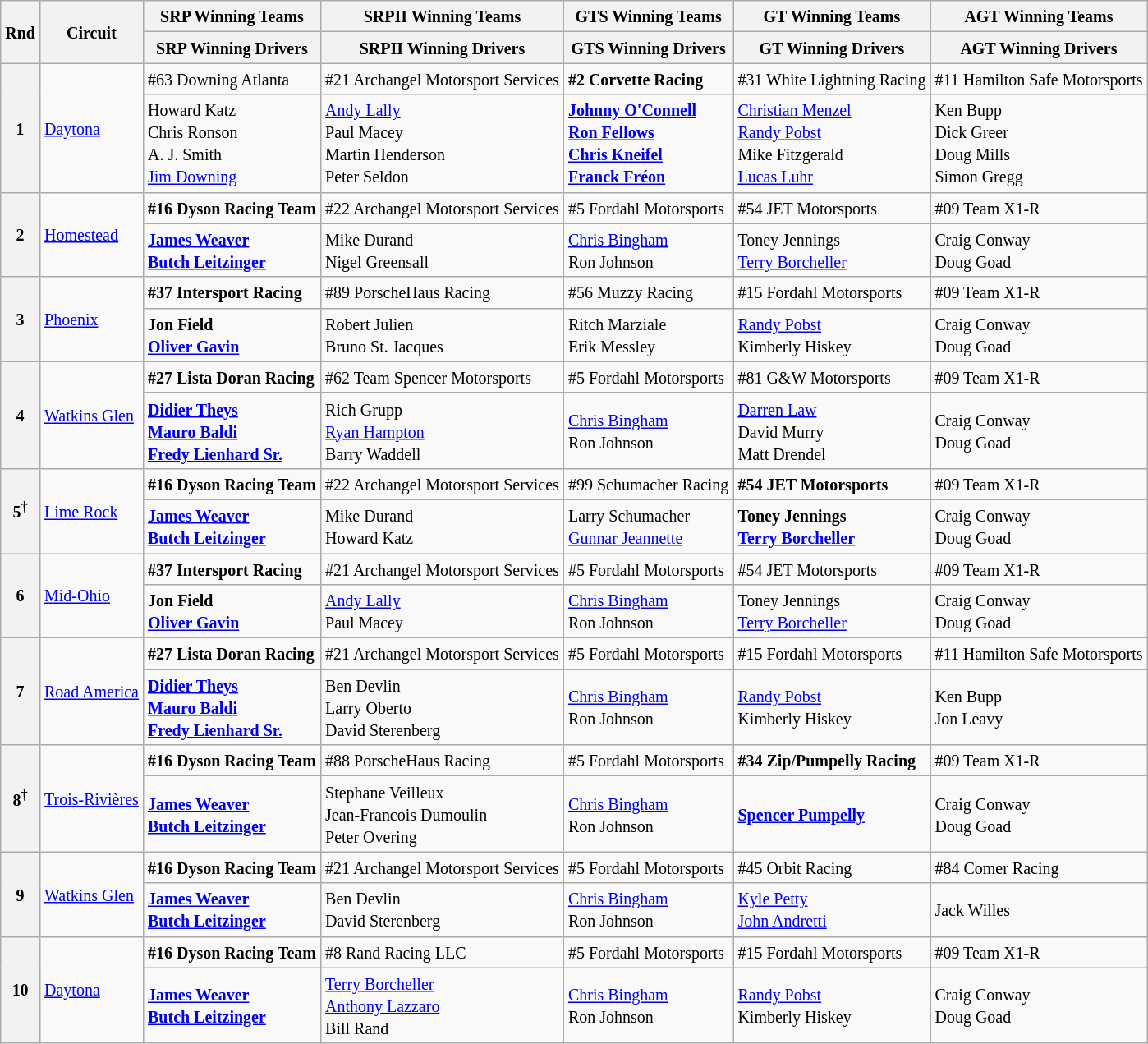<table class="wikitable">
<tr>
<th rowspan="2"><small>Rnd</small></th>
<th rowspan="2"><small>Circuit</small></th>
<th><small>SRP Winning Teams</small></th>
<th><small>SRPII Winning Teams</small></th>
<th><small>GTS Winning Teams</small></th>
<th><small>GT Winning Teams</small></th>
<th><small>AGT Winning Teams</small></th>
</tr>
<tr>
<th><small>SRP Winning Drivers</small></th>
<th><small>SRPII Winning Drivers</small></th>
<th><small>GTS Winning Drivers</small></th>
<th><small>GT Winning Drivers</small></th>
<th><small>AGT Winning Drivers</small></th>
</tr>
<tr>
<th rowspan="2"><small>1</small></th>
<td rowspan="2"><a href='#'><small>Daytona</small></a></td>
<td><small> #63 Downing Atlanta</small></td>
<td><small> #21 Archangel Motorsport Services</small></td>
<td><small> <strong>#2 Corvette Racing</strong></small></td>
<td><small> #31 White Lightning Racing</small></td>
<td><small> #11 Hamilton Safe Motorsports</small></td>
</tr>
<tr>
<td><small> Howard Katz</small><br><small> Chris Ronson</small><br><small> A. J. Smith</small><br><small> <a href='#'>Jim Downing</a></small></td>
<td><small> <a href='#'>Andy Lally</a></small><br><small> Paul Macey</small><br><small> Martin Henderson</small><br><small> Peter Seldon</small></td>
<td><small> <strong><a href='#'>Johnny O'Connell</a></strong></small><br><small> <strong><a href='#'>Ron Fellows</a></strong></small><br><small> <strong><a href='#'>Chris Kneifel</a></strong></small><br><small> <strong><a href='#'>Franck Fréon</a></strong></small></td>
<td><small> <a href='#'>Christian Menzel</a></small><br><small> <a href='#'>Randy Pobst</a></small><br><small> Mike Fitzgerald</small><br><small> <a href='#'>Lucas Luhr</a></small></td>
<td><small> Ken Bupp</small><br><small> Dick Greer</small><br><small> Doug Mills</small><br><small> Simon Gregg</small></td>
</tr>
<tr>
<th rowspan="2"><small>2</small></th>
<td rowspan="2"><a href='#'><small>Homestead</small></a></td>
<td><small> <strong>#16 Dyson Racing Team</strong></small></td>
<td><small> #22 Archangel Motorsport Services</small></td>
<td><small> #5 Fordahl Motorsports</small></td>
<td><small> #54 JET Motorsports</small></td>
<td><small> #09 Team X1-R</small></td>
</tr>
<tr>
<td><small> <strong><a href='#'>James Weaver</a></strong></small><br><small> <strong><a href='#'>Butch Leitzinger</a></strong></small></td>
<td><small> Mike Durand</small><br><small> Nigel Greensall</small></td>
<td><small> <a href='#'>Chris Bingham</a></small><br><small> Ron Johnson</small></td>
<td><small> Toney Jennings</small><br><small> <a href='#'>Terry Borcheller</a></small></td>
<td><small> Craig Conway</small><br><small> Doug Goad</small></td>
</tr>
<tr>
<th rowspan="2"><small>3</small></th>
<td rowspan="2"><a href='#'><small>Phoenix</small></a></td>
<td><small> <strong>#37 Intersport Racing</strong></small></td>
<td><small> #89 PorscheHaus Racing</small></td>
<td><small> #56 Muzzy Racing</small></td>
<td><small> #15 Fordahl Motorsports</small></td>
<td><small> #09 Team X1-R</small></td>
</tr>
<tr>
<td><small> <strong>Jon Field</strong></small><br><small> <strong><a href='#'>Oliver Gavin</a></strong></small></td>
<td><small> Robert Julien</small><br><small> Bruno St. Jacques</small></td>
<td><small> Ritch Marziale</small><br><small> Erik Messley</small></td>
<td><small> <a href='#'>Randy Pobst</a></small><br><small> Kimberly Hiskey</small></td>
<td><small> Craig Conway</small><br><small> Doug Goad</small></td>
</tr>
<tr>
<th rowspan="2"><small>4</small></th>
<td rowspan="2"><a href='#'><small>Watkins Glen</small></a></td>
<td><small> <strong>#27 Lista Doran Racing</strong></small></td>
<td><small> #62 Team Spencer Motorsports</small></td>
<td><small> #5 Fordahl Motorsports</small></td>
<td><small> #81 G&W Motorsports</small></td>
<td><small> #09 Team X1-R</small></td>
</tr>
<tr>
<td><small> <strong><a href='#'>Didier Theys</a></strong></small><br><small> <strong><a href='#'>Mauro Baldi</a></strong></small><br><small> <strong><a href='#'>Fredy Lienhard Sr.</a></strong></small></td>
<td><small> Rich Grupp</small><br><small> <a href='#'>Ryan Hampton</a></small><br><small> Barry Waddell</small></td>
<td><small> <a href='#'>Chris Bingham</a></small><br><small> Ron Johnson</small></td>
<td><small> <a href='#'>Darren Law</a></small><br><small> David Murry</small><br><small> Matt Drendel</small></td>
<td><small> Craig Conway</small><br><small> Doug Goad</small></td>
</tr>
<tr>
<th rowspan="2"><small>5<sup>†</sup></small></th>
<td rowspan="2"><a href='#'><small>Lime Rock</small></a></td>
<td><small> <strong>#16 Dyson Racing Team</strong></small></td>
<td><small> #22 Archangel Motorsport Services</small></td>
<td><small> #99 Schumacher Racing</small></td>
<td><small><strong> #54 JET Motorsports</strong></small></td>
<td><small> #09 Team X1-R</small></td>
</tr>
<tr>
<td><small> <strong><a href='#'>James Weaver</a></strong></small><br><small> <strong><a href='#'>Butch Leitzinger</a></strong></small></td>
<td><small> Mike Durand</small><br><small> Howard Katz</small></td>
<td><small> Larry Schumacher</small><br><small> <a href='#'>Gunnar Jeannette</a></small></td>
<td><small><strong> Toney Jennings</strong></small><br><small><strong> <a href='#'>Terry Borcheller</a></strong></small></td>
<td><small> Craig Conway</small><br><small> Doug Goad</small></td>
</tr>
<tr>
<th rowspan="2"><small>6</small></th>
<td rowspan="2"><a href='#'><small>Mid-Ohio</small></a></td>
<td><small> <strong>#37 Intersport Racing</strong></small></td>
<td><small> #21 Archangel Motorsport Services</small></td>
<td><small> #5 Fordahl Motorsports</small></td>
<td><small> #54 JET Motorsports</small></td>
<td><small> #09 Team X1-R</small></td>
</tr>
<tr>
<td><small> <strong>Jon Field</strong></small><br><small> <strong><a href='#'>Oliver Gavin</a></strong></small></td>
<td><small> <a href='#'>Andy Lally</a></small><br><small> Paul Macey</small></td>
<td><small> <a href='#'>Chris Bingham</a></small><br><small> Ron Johnson</small></td>
<td><small> Toney Jennings</small><br><small> <a href='#'>Terry Borcheller</a></small></td>
<td><small> Craig Conway</small><br><small> Doug Goad</small></td>
</tr>
<tr>
<th rowspan="2"><small>7</small></th>
<td rowspan="2"><a href='#'><small>Road America</small></a></td>
<td><small> <strong>#27 Lista Doran Racing</strong></small></td>
<td><small> #21 Archangel Motorsport Services</small></td>
<td><small> #5 Fordahl Motorsports</small></td>
<td><small> #15 Fordahl Motorsports</small></td>
<td><small> #11 Hamilton Safe Motorsports</small></td>
</tr>
<tr>
<td><small> <strong><a href='#'>Didier Theys</a></strong></small><br><small> <strong><a href='#'>Mauro Baldi</a></strong></small><br><small> <strong><a href='#'>Fredy Lienhard Sr.</a></strong></small></td>
<td><small> Ben Devlin</small><br><small> Larry Oberto</small><br><small> David Sterenberg</small></td>
<td><small> <a href='#'>Chris Bingham</a></small><br><small> Ron Johnson</small></td>
<td><small> <a href='#'>Randy Pobst</a></small><br><small> Kimberly Hiskey</small></td>
<td><small> Ken Bupp</small><br><small> Jon Leavy</small></td>
</tr>
<tr>
<th rowspan="2"><small>8<sup>†</sup></small></th>
<td rowspan="2"><a href='#'><small>Trois-Rivières</small></a></td>
<td><small> <strong>#16 Dyson Racing Team</strong></small></td>
<td><small></small> <small>#88 PorscheHaus Racing</small></td>
<td><small> #5 Fordahl Motorsports</small></td>
<td><small> <strong>#34 Zip/Pumpelly Racing</strong></small></td>
<td><small> #09 Team X1-R</small></td>
</tr>
<tr>
<td><small> <strong><a href='#'>James Weaver</a></strong></small><br><small> <strong><a href='#'>Butch Leitzinger</a></strong></small></td>
<td><small> Stephane Veilleux</small><br><small> Jean-Francois Dumoulin</small><br><small> Peter Overing</small></td>
<td><small> <a href='#'>Chris Bingham</a></small><br><small> Ron Johnson</small></td>
<td><small> <strong><a href='#'>Spencer Pumpelly</a></strong></small></td>
<td><small> Craig Conway</small><br><small> Doug Goad</small></td>
</tr>
<tr>
<th rowspan="2"><small>9</small></th>
<td rowspan="2"><a href='#'><small>Watkins Glen</small></a></td>
<td><small> <strong>#16 Dyson Racing Team</strong></small></td>
<td><small> #21 Archangel Motorsport Services</small></td>
<td><small> #5 Fordahl Motorsports</small></td>
<td><small> #45 Orbit Racing</small></td>
<td><small> #84 Comer Racing</small></td>
</tr>
<tr>
<td><small> <strong><a href='#'>James Weaver</a></strong></small><br><small> <strong><a href='#'>Butch Leitzinger</a></strong></small></td>
<td><small> Ben Devlin</small><br><small> David Sterenberg</small></td>
<td><small> <a href='#'>Chris Bingham</a></small><br><small> Ron Johnson</small></td>
<td><small> <a href='#'>Kyle Petty</a></small><br><small> <a href='#'>John Andretti</a></small></td>
<td><small> Jack Willes</small></td>
</tr>
<tr>
<th rowspan="2"><small>10</small></th>
<td rowspan="2"><a href='#'><small>Daytona</small></a></td>
<td><small> <strong>#16 Dyson Racing Team</strong></small></td>
<td><small> #8 Rand Racing LLC</small></td>
<td><small> #5 Fordahl Motorsports</small></td>
<td><small> #15 Fordahl Motorsports</small></td>
<td><small> #09 Team X1-R</small></td>
</tr>
<tr>
<td><small> <strong><a href='#'>James Weaver</a></strong></small><br><small> <strong><a href='#'>Butch Leitzinger</a></strong></small></td>
<td><small> <a href='#'>Terry Borcheller</a></small><br><small></small> <small><a href='#'>Anthony Lazzaro</a></small><br><small> Bill Rand</small></td>
<td><small> <a href='#'>Chris Bingham</a></small><br><small> Ron Johnson</small></td>
<td><small> <a href='#'>Randy Pobst</a></small><br><small> Kimberly Hiskey</small></td>
<td><small> Craig Conway</small><br><small> Doug Goad</small></td>
</tr>
</table>
